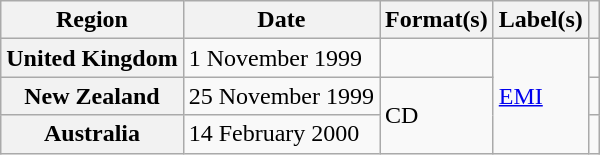<table class="wikitable plainrowheaders">
<tr>
<th scope="col">Region</th>
<th scope="col">Date</th>
<th scope="col">Format(s)</th>
<th scope="col">Label(s)</th>
<th scope="col"></th>
</tr>
<tr>
<th scope="row">United Kingdom</th>
<td>1 November 1999</td>
<td></td>
<td rowspan="3"><a href='#'>EMI</a></td>
<td></td>
</tr>
<tr>
<th scope="row">New Zealand</th>
<td>25 November 1999</td>
<td rowspan="2">CD</td>
<td></td>
</tr>
<tr>
<th scope="row">Australia</th>
<td>14 February 2000</td>
<td></td>
</tr>
</table>
